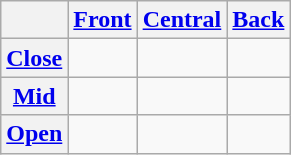<table class="wikitable" style="text-align:center;">
<tr>
<th></th>
<th><a href='#'>Front</a></th>
<th><a href='#'>Central</a></th>
<th><a href='#'>Back</a></th>
</tr>
<tr>
<th><a href='#'>Close</a></th>
<td> </td>
<td></td>
<td> </td>
</tr>
<tr>
<th><a href='#'>Mid</a></th>
<td> </td>
<td></td>
<td> </td>
</tr>
<tr>
<th><a href='#'>Open</a></th>
<td></td>
<td> </td>
<td></td>
</tr>
</table>
